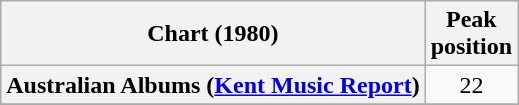<table class="wikitable sortable plainrowheaders">
<tr>
<th scope="col">Chart (1980)</th>
<th scope="col">Peak<br> position</th>
</tr>
<tr>
<th scope="row">Australian Albums (<a href='#'>Kent Music Report</a>)</th>
<td style="text-align:center;">22</td>
</tr>
<tr>
</tr>
</table>
